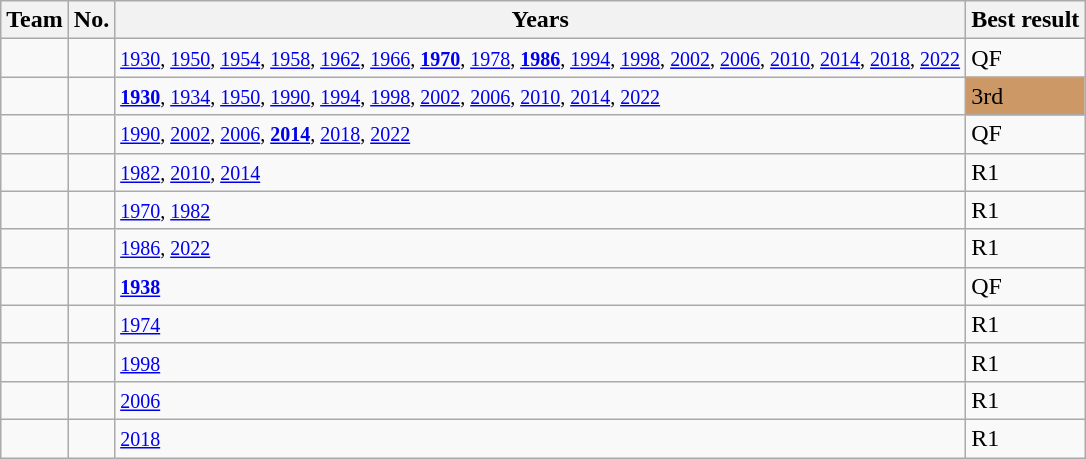<table class="wikitable"px solid black" cellpadding="2">
<tr>
<th>Team</th>
<th>No.</th>
<th>Years</th>
<th>Best result</th>
</tr>
<tr>
<td><strong></strong></td>
<td></td>
<td><small> <a href='#'>1930</a>, <a href='#'>1950</a>, <a href='#'>1954</a>, <a href='#'>1958</a>, <a href='#'>1962</a>, <a href='#'>1966</a>, <strong><a href='#'>1970</a></strong>, <a href='#'>1978</a>, <strong><a href='#'>1986</a></strong>, <a href='#'>1994</a>, <a href='#'>1998</a>, <a href='#'>2002</a>, <a href='#'>2006</a>, <a href='#'>2010</a>, <a href='#'>2014</a>, <a href='#'>2018</a>, <a href='#'>2022</a> </small></td>
<td>QF</td>
</tr>
<tr>
<td><strong></strong></td>
<td></td>
<td><small> <strong><a href='#'>1930</a></strong>, <a href='#'>1934</a>, <a href='#'>1950</a>, <a href='#'>1990</a>, <a href='#'>1994</a>, <a href='#'>1998</a>, <a href='#'>2002</a>, <a href='#'>2006</a>, <a href='#'>2010</a>, <a href='#'>2014</a>, <a href='#'>2022</a> </small></td>
<td bgcolor=#cc9966>3rd</td>
</tr>
<tr>
<td><strong></strong></td>
<td></td>
<td><small> <a href='#'>1990</a>, <a href='#'>2002</a>, <a href='#'>2006</a>, <strong><a href='#'>2014</a></strong>, <a href='#'>2018</a>, <a href='#'>2022</a> </small></td>
<td>QF</td>
</tr>
<tr>
<td><strong></strong></td>
<td></td>
<td><small> <a href='#'>1982</a>, <a href='#'>2010</a>, <a href='#'>2014</a> </small></td>
<td>R1</td>
</tr>
<tr>
<td><strong></strong></td>
<td></td>
<td><small> <a href='#'>1970</a>, <a href='#'>1982</a> </small></td>
<td>R1</td>
</tr>
<tr>
<td><strong></strong></td>
<td></td>
<td><small> <a href='#'>1986</a>, <a href='#'>2022</a> </small></td>
<td>R1</td>
</tr>
<tr>
<td><strong></strong></td>
<td></td>
<td><small> <strong><a href='#'>1938</a></strong> </small></td>
<td>QF</td>
</tr>
<tr>
<td><strong></strong></td>
<td></td>
<td><small> <a href='#'>1974</a> </small></td>
<td>R1</td>
</tr>
<tr>
<td><strong></strong></td>
<td></td>
<td><small> <a href='#'>1998</a> </small></td>
<td>R1</td>
</tr>
<tr>
<td><strong></strong></td>
<td></td>
<td><small> <a href='#'>2006</a> </small></td>
<td>R1</td>
</tr>
<tr>
<td><strong></strong></td>
<td></td>
<td><small> <a href='#'>2018</a> </small></td>
<td>R1</td>
</tr>
</table>
